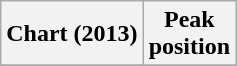<table class="wikitable plainrowheaders" style="text-align:center">
<tr>
<th scope="col">Chart (2013)</th>
<th scope="col">Peak<br>position</th>
</tr>
<tr>
</tr>
</table>
